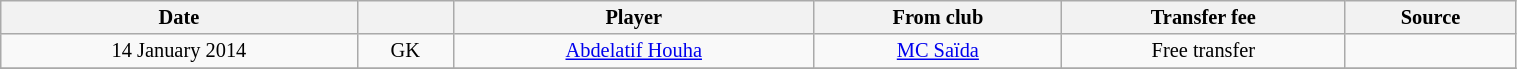<table class="wikitable sortable" style="width:80%; text-align:center; font-size:85%; text-align:centre;">
<tr>
<th>Date</th>
<th></th>
<th>Player</th>
<th>From club</th>
<th>Transfer fee</th>
<th>Source</th>
</tr>
<tr>
<td>14 January 2014</td>
<td>GK</td>
<td> <a href='#'>Abdelatif Houha</a></td>
<td><a href='#'>MC Saïda</a></td>
<td>Free transfer</td>
<td></td>
</tr>
<tr>
</tr>
</table>
